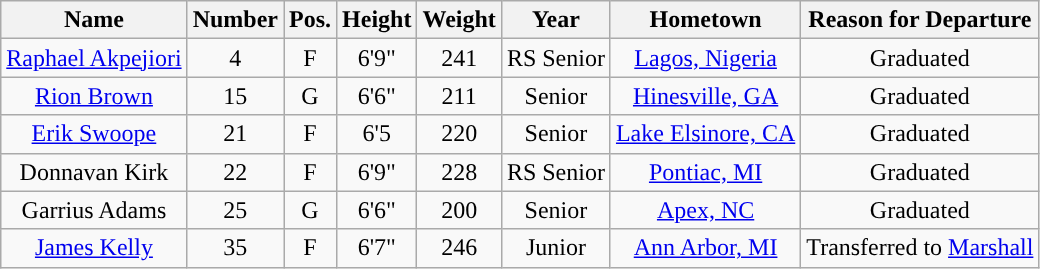<table class="wikitable sortable" border="1" style="text-align:center;">
<tr align=center>
<th>Name</th>
<th>Number</th>
<th>Pos.</th>
<th>Height</th>
<th>Weight</th>
<th>Year</th>
<th>Hometown</th>
<th>Reason for Departure</th>
</tr>
<tr>
<td><a href='#'>Raphael Akpejiori</a></td>
<td>4</td>
<td>F</td>
<td>6'9"</td>
<td>241</td>
<td>RS Senior</td>
<td><a href='#'>Lagos, Nigeria</a></td>
<td>Graduated</td>
</tr>
<tr>
<td><a href='#'>Rion Brown</a></td>
<td>15</td>
<td>G</td>
<td>6'6"</td>
<td>211</td>
<td>Senior</td>
<td><a href='#'>Hinesville, GA</a></td>
<td>Graduated</td>
</tr>
<tr>
<td><a href='#'>Erik Swoope</a></td>
<td>21</td>
<td>F</td>
<td>6'5</td>
<td>220</td>
<td>Senior</td>
<td><a href='#'>Lake Elsinore, CA</a></td>
<td>Graduated</td>
</tr>
<tr>
<td>Donnavan Kirk</td>
<td>22</td>
<td>F</td>
<td>6'9"</td>
<td>228</td>
<td>RS Senior</td>
<td><a href='#'>Pontiac, MI</a></td>
<td>Graduated</td>
</tr>
<tr>
<td>Garrius Adams</td>
<td>25</td>
<td>G</td>
<td>6'6"</td>
<td>200</td>
<td>Senior</td>
<td><a href='#'>Apex, NC</a></td>
<td>Graduated</td>
</tr>
<tr>
<td><a href='#'>James Kelly</a></td>
<td>35</td>
<td>F</td>
<td>6'7"</td>
<td>246</td>
<td>Junior</td>
<td><a href='#'>Ann Arbor, MI</a></td>
<td>Transferred to <a href='#'>Marshall</a></td>
</tr>
</table>
